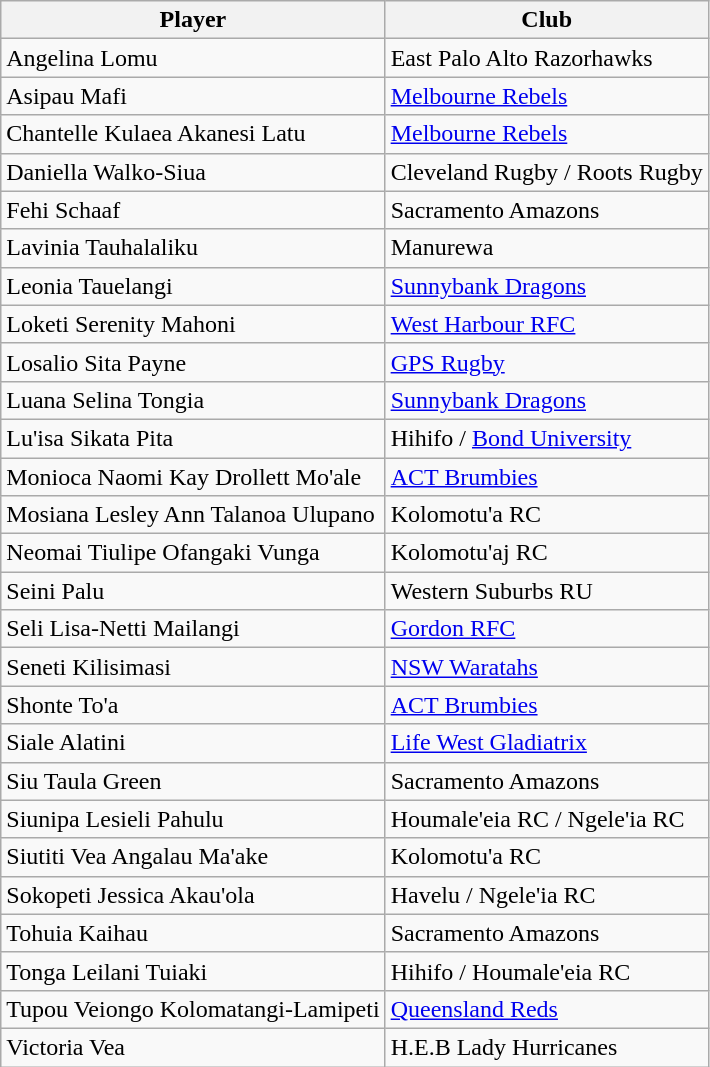<table class="wikitable sortable">
<tr>
<th>Player</th>
<th>Club</th>
</tr>
<tr>
<td>Angelina Lomu</td>
<td> East Palo Alto Razorhawks</td>
</tr>
<tr>
<td>Asipau Mafi</td>
<td> <a href='#'>Melbourne Rebels</a></td>
</tr>
<tr>
<td>Chantelle Kulaea Akanesi Latu</td>
<td> <a href='#'>Melbourne Rebels</a></td>
</tr>
<tr>
<td>Daniella Walko-Siua</td>
<td> Cleveland Rugby / Roots Rugby</td>
</tr>
<tr>
<td>Fehi Schaaf</td>
<td> Sacramento Amazons</td>
</tr>
<tr>
<td>Lavinia Tauhalaliku</td>
<td> Manurewa</td>
</tr>
<tr>
<td>Leonia Tauelangi</td>
<td> <a href='#'>Sunnybank Dragons</a></td>
</tr>
<tr>
<td>Loketi Serenity Mahoni</td>
<td> <a href='#'>West Harbour RFC</a></td>
</tr>
<tr>
<td>Losalio Sita Payne</td>
<td> <a href='#'>GPS Rugby</a></td>
</tr>
<tr>
<td>Luana Selina Tongia</td>
<td> <a href='#'>Sunnybank Dragons</a></td>
</tr>
<tr>
<td>Lu'isa Sikata Pita</td>
<td> Hihifo /  <a href='#'>Bond University</a></td>
</tr>
<tr>
<td>Monioca Naomi Kay Drollett Mo'ale</td>
<td> <a href='#'>ACT Brumbies</a></td>
</tr>
<tr>
<td>Mosiana Lesley Ann Talanoa Ulupano</td>
<td> Kolomotu'a RC</td>
</tr>
<tr>
<td>Neomai Tiulipe Ofangaki Vunga</td>
<td> Kolomotu'aj RC</td>
</tr>
<tr>
<td>Seini Palu</td>
<td> Western Suburbs RU</td>
</tr>
<tr>
<td>Seli Lisa-Netti Mailangi</td>
<td> <a href='#'>Gordon RFC</a></td>
</tr>
<tr>
<td>Seneti Kilisimasi</td>
<td> <a href='#'>NSW Waratahs</a></td>
</tr>
<tr>
<td>Shonte To'a</td>
<td> <a href='#'>ACT Brumbies</a></td>
</tr>
<tr>
<td>Siale Alatini</td>
<td> <a href='#'>Life West Gladiatrix</a></td>
</tr>
<tr>
<td>Siu Taula Green</td>
<td> Sacramento Amazons</td>
</tr>
<tr>
<td>Siunipa Lesieli Pahulu</td>
<td> Houmale'eia RC / Ngele'ia RC</td>
</tr>
<tr>
<td>Siutiti Vea Angalau Ma'ake</td>
<td> Kolomotu'a RC</td>
</tr>
<tr>
<td>Sokopeti Jessica Akau'ola</td>
<td> Havelu / Ngele'ia RC</td>
</tr>
<tr>
<td>Tohuia Kaihau</td>
<td> Sacramento Amazons</td>
</tr>
<tr>
<td>Tonga Leilani Tuiaki</td>
<td> Hihifo / Houmale'eia RC</td>
</tr>
<tr>
<td>Tupou Veiongo Kolomatangi-Lamipeti</td>
<td> <a href='#'>Queensland Reds</a></td>
</tr>
<tr>
<td>Victoria Vea</td>
<td> H.E.B Lady Hurricanes</td>
</tr>
</table>
